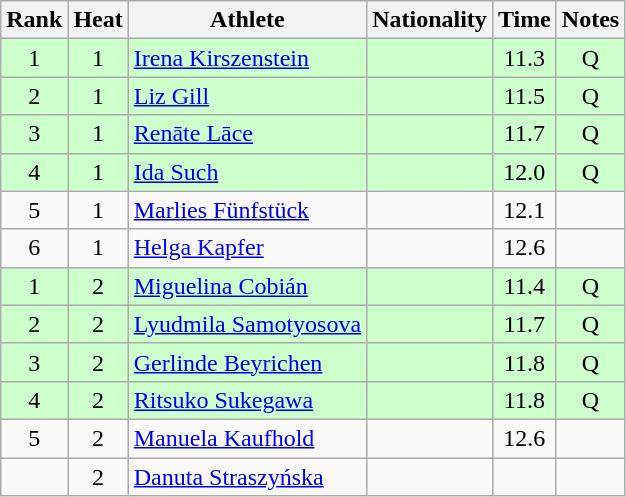<table class="wikitable sortable" style="text-align:center">
<tr>
<th>Rank</th>
<th>Heat</th>
<th>Athlete</th>
<th>Nationality</th>
<th>Time</th>
<th>Notes</th>
</tr>
<tr bgcolor=ccffcc>
<td>1</td>
<td>1</td>
<td align=left><a href='#'>Irena Kirszenstein</a></td>
<td align=left></td>
<td>11.3</td>
<td>Q</td>
</tr>
<tr bgcolor=ccffcc>
<td>2</td>
<td>1</td>
<td align=left><a href='#'>Liz Gill</a></td>
<td align=left></td>
<td>11.5</td>
<td>Q</td>
</tr>
<tr bgcolor=ccffcc>
<td>3</td>
<td>1</td>
<td align=left><a href='#'>Renāte Lāce</a></td>
<td align=left></td>
<td>11.7</td>
<td>Q</td>
</tr>
<tr bgcolor=ccffcc>
<td>4</td>
<td>1</td>
<td align=left><a href='#'>Ida Such</a></td>
<td align=left></td>
<td>12.0</td>
<td>Q</td>
</tr>
<tr>
<td>5</td>
<td>1</td>
<td align=left><a href='#'>Marlies Fünfstück</a></td>
<td align=left></td>
<td>12.1</td>
<td></td>
</tr>
<tr>
<td>6</td>
<td>1</td>
<td align=left><a href='#'>Helga Kapfer</a></td>
<td align=left></td>
<td>12.6</td>
<td></td>
</tr>
<tr bgcolor=ccffcc>
<td>1</td>
<td>2</td>
<td align=left><a href='#'>Miguelina Cobián</a></td>
<td align=left></td>
<td>11.4</td>
<td>Q</td>
</tr>
<tr bgcolor=ccffcc>
<td>2</td>
<td>2</td>
<td align=left><a href='#'>Lyudmila Samotyosova</a></td>
<td align=left></td>
<td>11.7</td>
<td>Q</td>
</tr>
<tr bgcolor=ccffcc>
<td>3</td>
<td>2</td>
<td align=left><a href='#'>Gerlinde Beyrichen</a></td>
<td align=left></td>
<td>11.8</td>
<td>Q</td>
</tr>
<tr bgcolor=ccffcc>
<td>4</td>
<td>2</td>
<td align=left><a href='#'>Ritsuko Sukegawa</a></td>
<td align=left></td>
<td>11.8</td>
<td>Q</td>
</tr>
<tr>
<td>5</td>
<td>2</td>
<td align=left><a href='#'>Manuela Kaufhold</a></td>
<td align=left></td>
<td>12.6</td>
<td></td>
</tr>
<tr>
<td></td>
<td>2</td>
<td align=left><a href='#'>Danuta Straszyńska</a></td>
<td align=left></td>
<td></td>
<td></td>
</tr>
</table>
